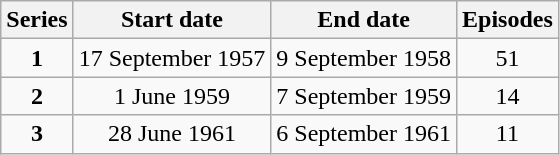<table class="wikitable" style="text-align:center;">
<tr>
<th>Series</th>
<th>Start date</th>
<th>End date</th>
<th>Episodes</th>
</tr>
<tr>
<td><strong>1</strong></td>
<td>17 September 1957</td>
<td>9 September 1958</td>
<td>51</td>
</tr>
<tr>
<td><strong>2</strong></td>
<td>1 June 1959</td>
<td>7 September 1959</td>
<td>14</td>
</tr>
<tr>
<td><strong>3</strong></td>
<td>28 June 1961</td>
<td>6 September 1961</td>
<td>11</td>
</tr>
</table>
